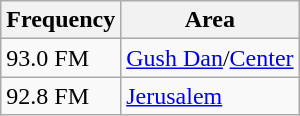<table class="wikitable">
<tr>
<th>Frequency</th>
<th>Area</th>
</tr>
<tr>
<td>93.0 FM</td>
<td><a href='#'>Gush Dan</a>/<a href='#'>Center</a></td>
</tr>
<tr>
<td>92.8 FM</td>
<td><a href='#'>Jerusalem</a></td>
</tr>
</table>
